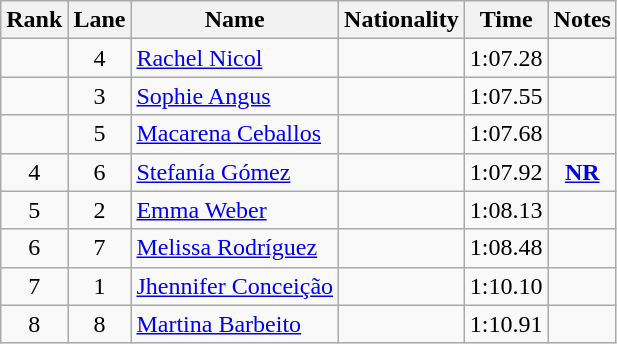<table class="wikitable sortable" style="text-align:center">
<tr>
<th>Rank</th>
<th>Lane</th>
<th>Name</th>
<th>Nationality</th>
<th>Time</th>
<th>Notes</th>
</tr>
<tr>
<td></td>
<td>4</td>
<td align="left"><a href='#'>Rachel Nicol</a></td>
<td align="left"></td>
<td>1:07.28</td>
<td></td>
</tr>
<tr>
<td></td>
<td>3</td>
<td align="left"><a href='#'>Sophie Angus</a></td>
<td align="left"></td>
<td>1:07.55</td>
<td></td>
</tr>
<tr>
<td></td>
<td>5</td>
<td align="left"><a href='#'>Macarena Ceballos</a></td>
<td align="left"></td>
<td>1:07.68</td>
<td></td>
</tr>
<tr>
<td>4</td>
<td>6</td>
<td align="left"><a href='#'>Stefanía Gómez</a></td>
<td align="left"></td>
<td>1:07.92</td>
<td><strong><a href='#'>NR</a></strong></td>
</tr>
<tr>
<td>5</td>
<td>2</td>
<td align="left"><a href='#'>Emma Weber</a></td>
<td align="left"></td>
<td>1:08.13</td>
<td></td>
</tr>
<tr>
<td>6</td>
<td>7</td>
<td align="left"><a href='#'>Melissa Rodríguez</a></td>
<td align="left"></td>
<td>1:08.48</td>
<td></td>
</tr>
<tr>
<td>7</td>
<td>1</td>
<td align="left"><a href='#'>Jhennifer Conceição</a></td>
<td align="left"></td>
<td>1:10.10</td>
<td></td>
</tr>
<tr>
<td>8</td>
<td>8</td>
<td align="left"><a href='#'>Martina Barbeito</a></td>
<td align="left"></td>
<td>1:10.91</td>
<td></td>
</tr>
</table>
